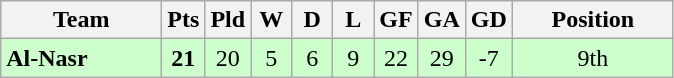<table class="wikitable" style="text-align: center;">
<tr>
<th width=100>Team</th>
<th width=20>Pts</th>
<th width=20>Pld</th>
<th width=20>W</th>
<th width=20>D</th>
<th width=20>L</th>
<th width=20>GF</th>
<th width=20>GA</th>
<th width=20>GD</th>
<th width=100>Position</th>
</tr>
<tr align=center bgcolor=ccffcc>
<td align=left><strong>Al-Nasr</strong></td>
<td><strong>21</strong></td>
<td>20</td>
<td>5</td>
<td>6</td>
<td>9</td>
<td>22</td>
<td>29</td>
<td>-7</td>
<td>9th</td>
</tr>
</table>
